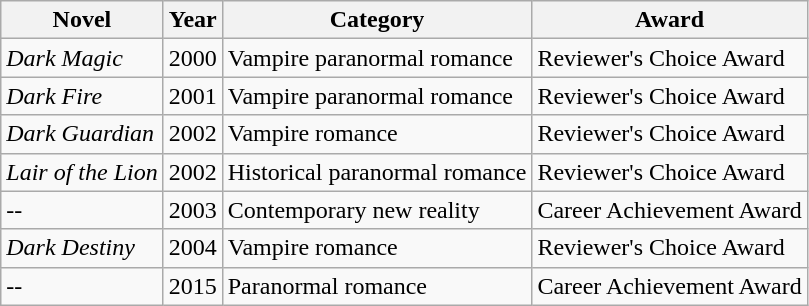<table class="wikitable sortable mw-collapsible">
<tr>
<th>Novel</th>
<th>Year</th>
<th>Category</th>
<th>Award</th>
</tr>
<tr>
<td><em>Dark Magic</em></td>
<td>2000</td>
<td>Vampire paranormal romance</td>
<td>Reviewer's Choice Award</td>
</tr>
<tr>
<td><em>Dark Fire</em></td>
<td>2001</td>
<td>Vampire paranormal romance</td>
<td>Reviewer's Choice Award</td>
</tr>
<tr>
<td><em>Dark Guardian</em></td>
<td>2002</td>
<td>Vampire romance</td>
<td>Reviewer's Choice Award</td>
</tr>
<tr>
<td><em>Lair of the Lion</em></td>
<td>2002</td>
<td>Historical paranormal romance</td>
<td>Reviewer's Choice Award</td>
</tr>
<tr>
<td>--</td>
<td>2003</td>
<td>Contemporary new reality</td>
<td>Career Achievement Award</td>
</tr>
<tr>
<td><em>Dark Destiny</em></td>
<td>2004</td>
<td>Vampire romance</td>
<td>Reviewer's Choice Award</td>
</tr>
<tr>
<td>--</td>
<td>2015</td>
<td>Paranormal romance</td>
<td>Career Achievement Award</td>
</tr>
</table>
